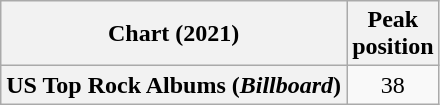<table class="wikitable sortable plainrowheaders">
<tr>
<th>Chart (2021)</th>
<th>Peak<br>position</th>
</tr>
<tr>
<th scope="row">US Top Rock Albums (<em>Billboard</em>)</th>
<td align="center">38</td>
</tr>
</table>
